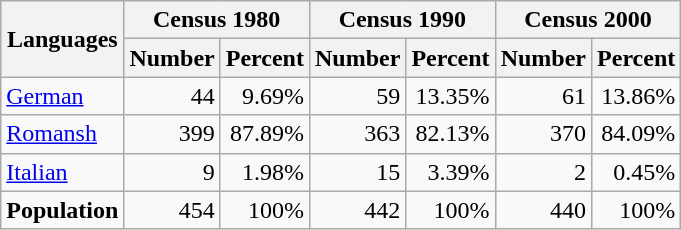<table class="wikitable">
<tr ---->
<th rowspan="2">Languages</th>
<th colspan="2">Census 1980</th>
<th colspan="2">Census 1990</th>
<th colspan="2">Census 2000</th>
</tr>
<tr ---->
<th>Number</th>
<th>Percent</th>
<th>Number</th>
<th>Percent</th>
<th>Number</th>
<th>Percent</th>
</tr>
<tr ---->
<td><a href='#'>German</a></td>
<td align=right>44</td>
<td align=right>9.69%</td>
<td align=right>59</td>
<td align=right>13.35%</td>
<td align=right>61</td>
<td align=right>13.86%</td>
</tr>
<tr ---->
<td><a href='#'>Romansh</a></td>
<td align=right>399</td>
<td align=right>87.89%</td>
<td align=right>363</td>
<td align=right>82.13%</td>
<td align=right>370</td>
<td align=right>84.09%</td>
</tr>
<tr ---->
<td><a href='#'>Italian</a></td>
<td align=right>9</td>
<td align=right>1.98%</td>
<td align=right>15</td>
<td align=right>3.39%</td>
<td align=right>2</td>
<td align=right>0.45%</td>
</tr>
<tr ---->
<td><strong>Population</strong></td>
<td align=right>454</td>
<td align=right>100%</td>
<td align=right>442</td>
<td align=right>100%</td>
<td align=right>440</td>
<td align=right>100%</td>
</tr>
</table>
